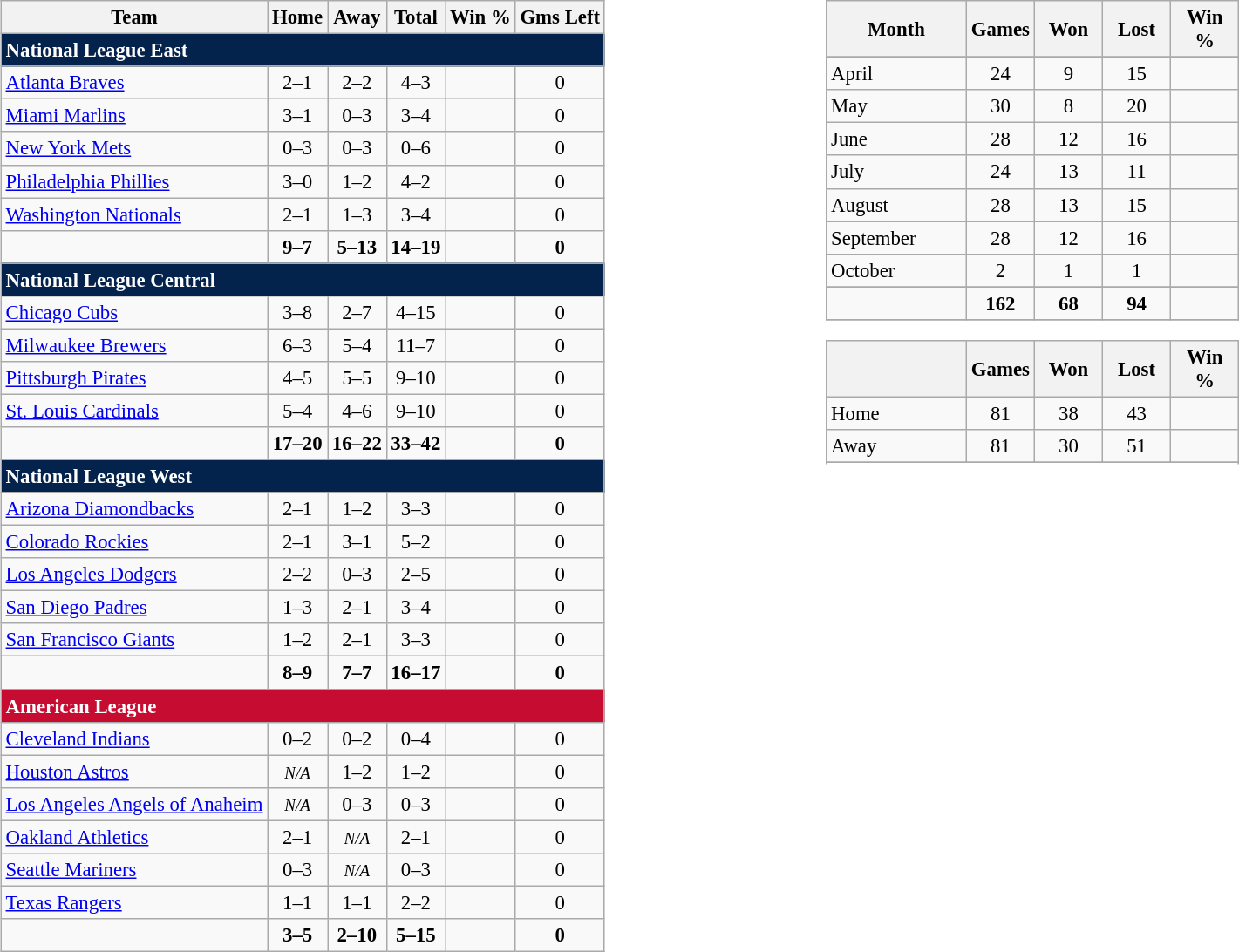<table width=100%>
<tr>
<td width=50% valign="top"><br><table class="wikitable" style="font-size: 95%; text-align: center;">
<tr>
<th>Team</th>
<th>Home</th>
<th>Away</th>
<th>Total</th>
<th>Win %</th>
<th>Gms Left</th>
</tr>
<tr>
<td colspan="6" style="text-align:left; background:#03224c;color:#fff"><strong>National League East</strong></td>
</tr>
<tr>
<td align="left"><a href='#'>Atlanta Braves</a></td>
<td>2–1</td>
<td>2–2</td>
<td>4–3</td>
<td></td>
<td>0</td>
</tr>
<tr>
<td align="left"><a href='#'>Miami Marlins</a></td>
<td>3–1</td>
<td>0–3</td>
<td>3–4</td>
<td></td>
<td>0</td>
</tr>
<tr>
<td align="left"><a href='#'>New York Mets</a></td>
<td>0–3</td>
<td>0–3</td>
<td>0–6</td>
<td></td>
<td>0</td>
</tr>
<tr>
<td align="left"><a href='#'>Philadelphia Phillies</a></td>
<td>3–0</td>
<td>1–2</td>
<td>4–2</td>
<td></td>
<td>0</td>
</tr>
<tr>
<td align="left"><a href='#'>Washington Nationals</a></td>
<td>2–1</td>
<td>1–3</td>
<td>3–4</td>
<td></td>
<td>0</td>
</tr>
<tr style="font-weight:bold;">
<td></td>
<td>9–7</td>
<td>5–13</td>
<td>14–19</td>
<td></td>
<td>0</td>
</tr>
<tr>
<td colspan="6" style="text-align:left; background:#03224c;color:#fff"><strong>National League Central</strong></td>
</tr>
<tr>
<td align="left"><a href='#'>Chicago Cubs</a></td>
<td>3–8</td>
<td>2–7</td>
<td>4–15</td>
<td></td>
<td>0</td>
</tr>
<tr>
<td align="left"><a href='#'>Milwaukee Brewers</a></td>
<td>6–3</td>
<td>5–4</td>
<td>11–7</td>
<td></td>
<td>0</td>
</tr>
<tr>
<td align="left"><a href='#'>Pittsburgh Pirates</a></td>
<td>4–5</td>
<td>5–5</td>
<td>9–10</td>
<td></td>
<td>0</td>
</tr>
<tr>
<td align="left"><a href='#'>St. Louis Cardinals</a></td>
<td>5–4</td>
<td>4–6</td>
<td>9–10</td>
<td></td>
<td>0</td>
</tr>
<tr style="font-weight:bold;">
<td></td>
<td>17–20</td>
<td>16–22</td>
<td>33–42</td>
<td></td>
<td>0</td>
</tr>
<tr>
<td colspan="6" style="text-align:left; background:#03224c;color:#fff"><strong>National League West</strong></td>
</tr>
<tr>
<td align="left"><a href='#'>Arizona Diamondbacks</a></td>
<td>2–1</td>
<td>1–2</td>
<td>3–3</td>
<td></td>
<td>0</td>
</tr>
<tr>
<td align="left"><a href='#'>Colorado Rockies</a></td>
<td>2–1</td>
<td>3–1</td>
<td>5–2</td>
<td></td>
<td>0</td>
</tr>
<tr>
<td align="left"><a href='#'>Los Angeles Dodgers</a></td>
<td>2–2</td>
<td>0–3</td>
<td>2–5</td>
<td></td>
<td>0</td>
</tr>
<tr>
<td align="left"><a href='#'>San Diego Padres</a></td>
<td>1–3</td>
<td>2–1</td>
<td>3–4</td>
<td></td>
<td>0</td>
</tr>
<tr>
<td align="left"><a href='#'>San Francisco Giants</a></td>
<td>1–2</td>
<td>2–1</td>
<td>3–3</td>
<td></td>
<td>0</td>
</tr>
<tr style="font-weight:bold;">
<td></td>
<td>8–9</td>
<td>7–7</td>
<td>16–17</td>
<td></td>
<td>0</td>
</tr>
<tr>
<td colspan="6" style="text-align:left; background:#c60c30;color:#fff"><strong>American League</strong></td>
</tr>
<tr>
<td align="left"><a href='#'>Cleveland Indians</a></td>
<td>0–2</td>
<td>0–2</td>
<td>0–4</td>
<td></td>
<td>0</td>
</tr>
<tr>
<td align="left"><a href='#'>Houston Astros</a></td>
<td><em><small>N/A</small></em></td>
<td>1–2</td>
<td>1–2</td>
<td></td>
<td>0</td>
</tr>
<tr>
<td align="left"><a href='#'>Los Angeles Angels of Anaheim</a></td>
<td><em><small>N/A</small></em></td>
<td>0–3</td>
<td>0–3</td>
<td></td>
<td>0</td>
</tr>
<tr>
<td align="left"><a href='#'>Oakland Athletics</a></td>
<td>2–1</td>
<td><em><small>N/A</small></em></td>
<td>2–1</td>
<td></td>
<td>0</td>
</tr>
<tr>
<td align="left"><a href='#'>Seattle Mariners</a></td>
<td>0–3</td>
<td><em><small>N/A</small></em></td>
<td>0–3</td>
<td></td>
<td>0</td>
</tr>
<tr>
<td align="left"><a href='#'>Texas Rangers</a></td>
<td>1–1</td>
<td>1–1</td>
<td>2–2</td>
<td></td>
<td>0</td>
</tr>
<tr style="font-weight:bold;">
<td></td>
<td>3–5</td>
<td>2–10</td>
<td>5–15</td>
<td></td>
<td>0</td>
</tr>
</table>
</td>
<td width=50% valign="top"><br><table class="wikitable" style="font-size: 95%; text-align: center;">
<tr>
<th width="100">Month</th>
<th width="45">Games</th>
<th width="45">Won</th>
<th width="45">Lost</th>
<th width="45">Win %</th>
</tr>
<tr>
</tr>
<tr>
<td align="left">April</td>
<td>24</td>
<td>9</td>
<td>15</td>
<td></td>
</tr>
<tr>
<td align="left">May</td>
<td>30</td>
<td>8</td>
<td>20</td>
<td></td>
</tr>
<tr>
<td align="left">June</td>
<td>28</td>
<td>12</td>
<td>16</td>
<td></td>
</tr>
<tr>
<td align="left">July</td>
<td>24</td>
<td>13</td>
<td>11</td>
<td></td>
</tr>
<tr>
<td align="left">August</td>
<td>28</td>
<td>13</td>
<td>15</td>
<td></td>
</tr>
<tr>
<td align="left">September</td>
<td>28</td>
<td>12</td>
<td>16</td>
<td></td>
</tr>
<tr>
<td align="left">October</td>
<td>2</td>
<td>1</td>
<td>1</td>
<td></td>
</tr>
<tr>
</tr>
<tr style="font-weight:bold;">
<td></td>
<td>162</td>
<td>68</td>
<td>94</td>
<td></td>
</tr>
<tr>
</tr>
</table>
<table class="wikitable" style="font-size: 95%; text-align: center;">
<tr>
<th width="100"></th>
<th width="45">Games</th>
<th width="45">Won</th>
<th width="45">Lost</th>
<th width="45">Win %</th>
</tr>
<tr>
<td align="left">Home</td>
<td>81</td>
<td>38</td>
<td>43</td>
<td></td>
</tr>
<tr>
<td align="left">Away</td>
<td>81</td>
<td>30</td>
<td>51</td>
<td></td>
</tr>
<tr>
</tr>
<tr>
</tr>
</table>
</td>
</tr>
</table>
